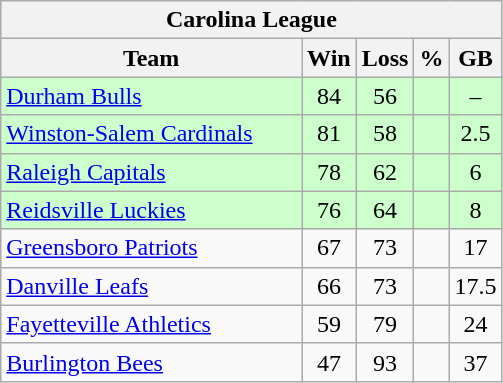<table class="wikitable">
<tr>
<th colspan="5">Carolina League</th>
</tr>
<tr>
<th width="60%">Team</th>
<th>Win</th>
<th>Loss</th>
<th>%</th>
<th>GB</th>
</tr>
<tr align=center bgcolor=ccffcc>
<td align=left><a href='#'>Durham Bulls</a></td>
<td>84</td>
<td>56</td>
<td></td>
<td>–</td>
</tr>
<tr align=center bgcolor=ccffcc>
<td align=left><a href='#'>Winston-Salem Cardinals</a></td>
<td>81</td>
<td>58</td>
<td></td>
<td>2.5</td>
</tr>
<tr align=center bgcolor=ccffcc>
<td align=left><a href='#'>Raleigh Capitals</a></td>
<td>78</td>
<td>62</td>
<td></td>
<td>6</td>
</tr>
<tr align=center bgcolor=ccffcc>
<td align=left><a href='#'>Reidsville Luckies</a></td>
<td>76</td>
<td>64</td>
<td></td>
<td>8</td>
</tr>
<tr align=center>
<td align=left><a href='#'>Greensboro Patriots</a></td>
<td>67</td>
<td>73</td>
<td></td>
<td>17</td>
</tr>
<tr align=center>
<td align=left><a href='#'>Danville Leafs</a></td>
<td>66</td>
<td>73</td>
<td></td>
<td>17.5</td>
</tr>
<tr align=center>
<td align=left><a href='#'>Fayetteville Athletics</a></td>
<td>59</td>
<td>79</td>
<td></td>
<td>24</td>
</tr>
<tr align=center>
<td align=left><a href='#'>Burlington Bees</a></td>
<td>47</td>
<td>93</td>
<td></td>
<td>37</td>
</tr>
</table>
